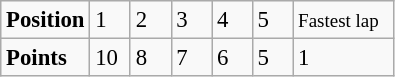<table class="wikitable" style="font-size: 95%;">
<tr>
<td><strong>Position</strong></td>
<td width=20>1</td>
<td width=20>2</td>
<td width=20>3</td>
<td width=20>4</td>
<td width=20>5</td>
<td width=60><small>Fastest lap</small></td>
</tr>
<tr>
<td><strong>Points</strong></td>
<td>10</td>
<td>8</td>
<td>7</td>
<td>6</td>
<td>5</td>
<td>1</td>
</tr>
</table>
